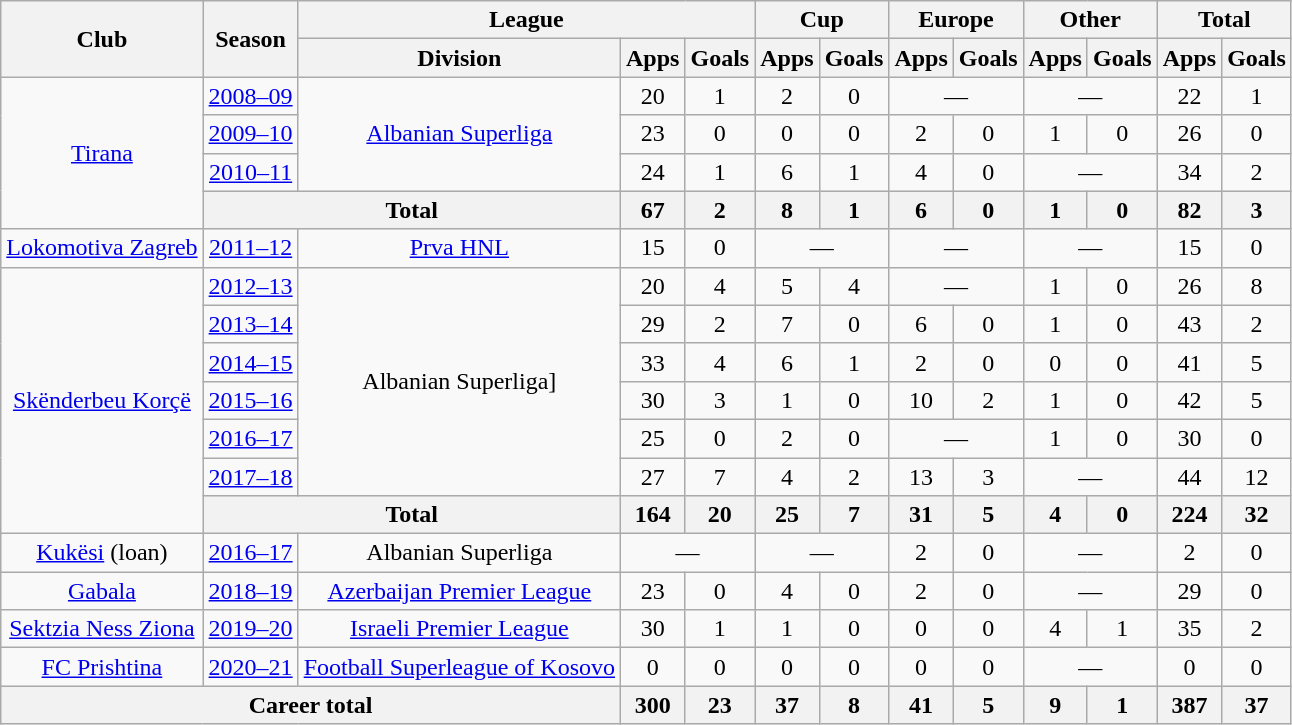<table class="wikitable" style="text-align:center">
<tr>
<th rowspan="2">Club</th>
<th rowspan="2">Season</th>
<th colspan="3">League</th>
<th colspan="2">Cup</th>
<th colspan="2">Europe</th>
<th colspan="2">Other</th>
<th colspan="2">Total</th>
</tr>
<tr>
<th>Division</th>
<th>Apps</th>
<th>Goals</th>
<th>Apps</th>
<th>Goals</th>
<th>Apps</th>
<th>Goals</th>
<th>Apps</th>
<th>Goals</th>
<th>Apps</th>
<th>Goals</th>
</tr>
<tr>
<td rowspan="4"><a href='#'>Tirana</a></td>
<td><a href='#'>2008–09</a></td>
<td rowspan="3"><a href='#'>Albanian Superliga</a></td>
<td>20</td>
<td>1</td>
<td>2</td>
<td>0</td>
<td colspan="2">—</td>
<td colspan="2">—</td>
<td>22</td>
<td>1</td>
</tr>
<tr>
<td><a href='#'>2009–10</a></td>
<td>23</td>
<td>0</td>
<td>0</td>
<td>0</td>
<td>2</td>
<td>0</td>
<td>1</td>
<td>0</td>
<td>26</td>
<td>0</td>
</tr>
<tr>
<td><a href='#'>2010–11</a></td>
<td>24</td>
<td>1</td>
<td>6</td>
<td>1</td>
<td>4</td>
<td>0</td>
<td colspan="2">—</td>
<td>34</td>
<td>2</td>
</tr>
<tr>
<th colspan="2">Total</th>
<th>67</th>
<th>2</th>
<th>8</th>
<th>1</th>
<th>6</th>
<th>0</th>
<th>1</th>
<th>0</th>
<th>82</th>
<th>3</th>
</tr>
<tr>
<td><a href='#'>Lokomotiva Zagreb</a></td>
<td><a href='#'>2011–12</a></td>
<td><a href='#'>Prva HNL</a></td>
<td>15</td>
<td>0</td>
<td colspan="2">—</td>
<td colspan="2">—</td>
<td colspan="2">—</td>
<td>15</td>
<td>0</td>
</tr>
<tr>
<td rowspan="7"><a href='#'>Skënderbeu Korçë</a></td>
<td><a href='#'>2012–13</a></td>
<td rowspan="6">Albanian Superliga]</td>
<td>20</td>
<td>4</td>
<td>5</td>
<td>4</td>
<td colspan="2">—</td>
<td>1</td>
<td>0</td>
<td>26</td>
<td>8</td>
</tr>
<tr>
<td><a href='#'>2013–14</a></td>
<td>29</td>
<td>2</td>
<td>7</td>
<td>0</td>
<td>6</td>
<td>0</td>
<td>1</td>
<td>0</td>
<td>43</td>
<td>2</td>
</tr>
<tr>
<td><a href='#'>2014–15</a></td>
<td>33</td>
<td>4</td>
<td>6</td>
<td>1</td>
<td>2</td>
<td>0</td>
<td>0</td>
<td>0</td>
<td>41</td>
<td>5</td>
</tr>
<tr>
<td><a href='#'>2015–16</a></td>
<td>30</td>
<td>3</td>
<td>1</td>
<td>0</td>
<td>10</td>
<td>2</td>
<td>1</td>
<td>0</td>
<td>42</td>
<td>5</td>
</tr>
<tr>
<td><a href='#'>2016–17</a></td>
<td>25</td>
<td>0</td>
<td>2</td>
<td>0</td>
<td colspan="2">—</td>
<td>1</td>
<td>0</td>
<td>30</td>
<td>0</td>
</tr>
<tr>
<td><a href='#'>2017–18</a></td>
<td>27</td>
<td>7</td>
<td>4</td>
<td>2</td>
<td>13</td>
<td>3</td>
<td colspan="2">—</td>
<td>44</td>
<td>12</td>
</tr>
<tr>
<th colspan="2">Total</th>
<th>164</th>
<th>20</th>
<th>25</th>
<th>7</th>
<th>31</th>
<th>5</th>
<th>4</th>
<th>0</th>
<th>224</th>
<th>32</th>
</tr>
<tr>
<td><a href='#'>Kukësi</a> (loan)</td>
<td><a href='#'>2016–17</a></td>
<td>Albanian Superliga</td>
<td colspan="2">—</td>
<td colspan="2">—</td>
<td>2</td>
<td>0</td>
<td colspan="2">—</td>
<td>2</td>
<td>0</td>
</tr>
<tr>
<td><a href='#'>Gabala</a></td>
<td><a href='#'>2018–19</a></td>
<td><a href='#'>Azerbaijan Premier League</a></td>
<td>23</td>
<td>0</td>
<td>4</td>
<td>0</td>
<td>2</td>
<td>0</td>
<td colspan="2">—</td>
<td>29</td>
<td>0</td>
</tr>
<tr>
<td><a href='#'>Sektzia Ness Ziona</a></td>
<td><a href='#'>2019–20</a></td>
<td><a href='#'>Israeli Premier League</a></td>
<td>30</td>
<td>1</td>
<td>1</td>
<td>0</td>
<td>0</td>
<td>0</td>
<td>4</td>
<td>1</td>
<td>35</td>
<td>2</td>
</tr>
<tr>
<td><a href='#'>FC Prishtina</a></td>
<td><a href='#'>2020–21</a></td>
<td><a href='#'>Football Superleague of Kosovo</a></td>
<td>0</td>
<td>0</td>
<td>0</td>
<td>0</td>
<td>0</td>
<td>0</td>
<td colspan="2">—</td>
<td>0</td>
<td>0</td>
</tr>
<tr>
<th colspan="3">Career total</th>
<th>300</th>
<th>23</th>
<th>37</th>
<th>8</th>
<th>41</th>
<th>5</th>
<th>9</th>
<th>1</th>
<th>387</th>
<th>37</th>
</tr>
</table>
